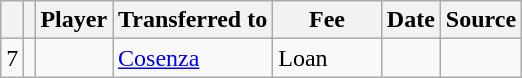<table class="wikitable plainrowheaders sortable">
<tr>
<th></th>
<th></th>
<th scope=col>Player</th>
<th>Transferred to</th>
<th !scope=col; style="width: 65px;">Fee</th>
<th scope=col>Date</th>
<th scope=col>Source</th>
</tr>
<tr>
<td align=center>7</td>
<td align=center></td>
<td></td>
<td> <a href='#'>Cosenza</a></td>
<td>Loan</td>
<td></td>
<td></td>
</tr>
</table>
